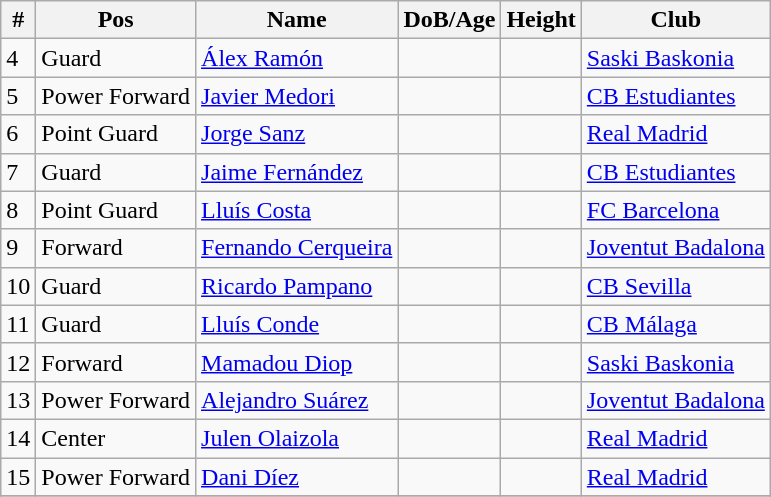<table class="wikitable sortable">
<tr>
<th>#</th>
<th>Pos</th>
<th>Name</th>
<th>DoB/Age</th>
<th>Height</th>
<th>Club</th>
</tr>
<tr>
<td>4</td>
<td>Guard</td>
<td><a href='#'>Álex Ramón</a></td>
<td></td>
<td></td>
<td> <a href='#'>Saski Baskonia</a></td>
</tr>
<tr>
<td>5</td>
<td>Power Forward</td>
<td><a href='#'>Javier Medori</a></td>
<td></td>
<td></td>
<td> <a href='#'>CB Estudiantes</a></td>
</tr>
<tr>
<td>6</td>
<td>Point Guard</td>
<td><a href='#'>Jorge Sanz</a></td>
<td></td>
<td></td>
<td> <a href='#'>Real Madrid</a></td>
</tr>
<tr>
<td>7</td>
<td>Guard</td>
<td><a href='#'>Jaime Fernández</a></td>
<td></td>
<td></td>
<td> <a href='#'>CB Estudiantes</a></td>
</tr>
<tr>
<td>8</td>
<td>Point Guard</td>
<td><a href='#'>Lluís Costa</a></td>
<td></td>
<td></td>
<td> <a href='#'>FC Barcelona</a></td>
</tr>
<tr>
<td>9</td>
<td>Forward</td>
<td><a href='#'>Fernando Cerqueira</a></td>
<td></td>
<td></td>
<td> <a href='#'>Joventut Badalona</a></td>
</tr>
<tr>
<td>10</td>
<td>Guard</td>
<td><a href='#'>Ricardo Pampano</a></td>
<td></td>
<td></td>
<td> <a href='#'>CB Sevilla</a></td>
</tr>
<tr>
<td>11</td>
<td>Guard</td>
<td><a href='#'>Lluís Conde</a></td>
<td></td>
<td></td>
<td> <a href='#'>CB Málaga</a></td>
</tr>
<tr>
<td>12</td>
<td>Forward</td>
<td><a href='#'>Mamadou Diop</a></td>
<td></td>
<td></td>
<td> <a href='#'>Saski Baskonia</a></td>
</tr>
<tr>
<td>13</td>
<td>Power Forward</td>
<td><a href='#'>Alejandro Suárez</a></td>
<td></td>
<td></td>
<td> <a href='#'>Joventut Badalona</a></td>
</tr>
<tr>
<td>14</td>
<td>Center</td>
<td><a href='#'>Julen Olaizola</a></td>
<td></td>
<td></td>
<td> <a href='#'>Real Madrid</a></td>
</tr>
<tr>
<td>15</td>
<td>Power Forward</td>
<td><a href='#'>Dani Díez</a></td>
<td></td>
<td></td>
<td> <a href='#'>Real Madrid</a></td>
</tr>
<tr>
</tr>
</table>
